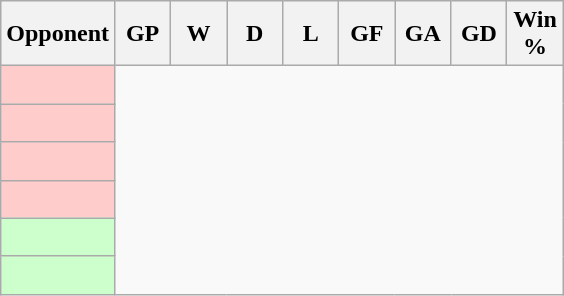<table class="wikitable" style="text-align:center;">
<tr>
<th>Opponent</th>
<th width="30">GP</th>
<th width="30">W</th>
<th width="30">D</th>
<th width="30">L</th>
<th width="30">GF</th>
<th width="30">GA</th>
<th width="30">GD</th>
<th width="30">Win %</th>
</tr>
<tr bgcolor="#ffcccc">
<td align="left"><br></td>
</tr>
<tr bgcolor="#ffcccc">
<td align="left"><br></td>
</tr>
<tr bgcolor="#ffcccc">
<td align="left"><br></td>
</tr>
<tr bgcolor="#ffcccc">
<td align="left"><br></td>
</tr>
<tr bgcolor="#ccffcc">
<td align="left"><br></td>
</tr>
<tr bgcolor="#ccffcc">
<td align="left"><br></td>
</tr>
</table>
